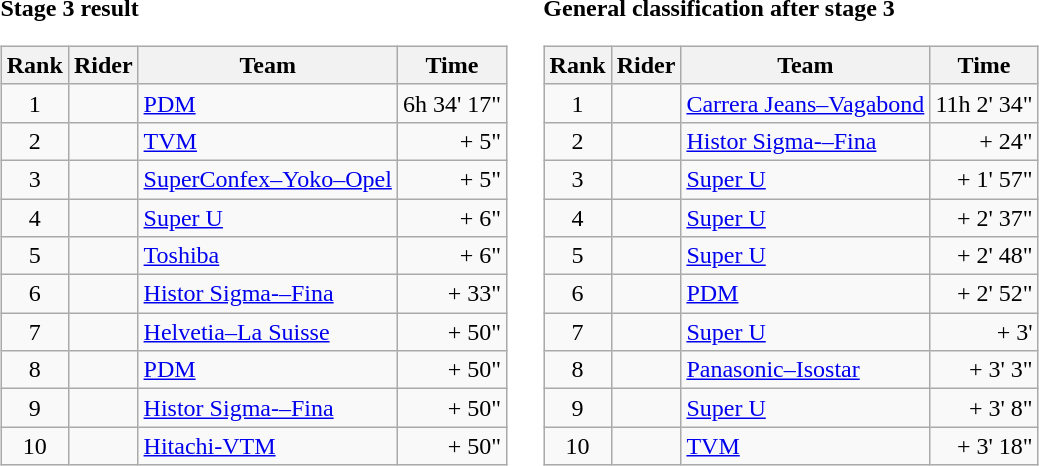<table>
<tr>
<td><strong>Stage 3 result</strong><br><table class="wikitable">
<tr>
<th scope="col">Rank</th>
<th scope="col">Rider</th>
<th scope="col">Team</th>
<th scope="col">Time</th>
</tr>
<tr>
<td style="text-align:center;">1</td>
<td></td>
<td><a href='#'>PDM</a></td>
<td style="text-align:right;">6h 34' 17"</td>
</tr>
<tr>
<td style="text-align:center;">2</td>
<td></td>
<td><a href='#'>TVM</a></td>
<td style="text-align:right;">+ 5"</td>
</tr>
<tr>
<td style="text-align:center;">3</td>
<td></td>
<td><a href='#'>SuperConfex–Yoko–Opel</a></td>
<td style="text-align:right;">+ 5"</td>
</tr>
<tr>
<td style="text-align:center;">4</td>
<td></td>
<td><a href='#'>Super U</a></td>
<td style="text-align:right;">+ 6"</td>
</tr>
<tr>
<td style="text-align:center;">5</td>
<td></td>
<td><a href='#'>Toshiba</a></td>
<td style="text-align:right;">+ 6"</td>
</tr>
<tr>
<td style="text-align:center;">6</td>
<td></td>
<td><a href='#'>Histor Sigma-–Fina</a></td>
<td style="text-align:right;">+ 33"</td>
</tr>
<tr>
<td style="text-align:center;">7</td>
<td></td>
<td><a href='#'>Helvetia–La Suisse</a></td>
<td style="text-align:right;">+ 50"</td>
</tr>
<tr>
<td style="text-align:center;">8</td>
<td></td>
<td><a href='#'>PDM</a></td>
<td style="text-align:right;">+ 50"</td>
</tr>
<tr>
<td style="text-align:center;">9</td>
<td></td>
<td><a href='#'>Histor Sigma-–Fina</a></td>
<td style="text-align:right;">+ 50"</td>
</tr>
<tr>
<td style="text-align:center;">10</td>
<td></td>
<td><a href='#'>Hitachi-VTM</a></td>
<td style="text-align:right;">+ 50"</td>
</tr>
</table>
</td>
<td></td>
<td><strong>General classification after stage 3</strong><br><table class="wikitable">
<tr>
<th scope="col">Rank</th>
<th scope="col">Rider</th>
<th scope="col">Team</th>
<th scope="col">Time</th>
</tr>
<tr>
<td style="text-align:center;">1</td>
<td> </td>
<td><a href='#'>Carrera Jeans–Vagabond</a></td>
<td style="text-align:right;">11h 2' 34"</td>
</tr>
<tr>
<td style="text-align:center;">2</td>
<td></td>
<td><a href='#'>Histor Sigma-–Fina</a></td>
<td style="text-align:right;">+ 24"</td>
</tr>
<tr>
<td style="text-align:center;">3</td>
<td></td>
<td><a href='#'>Super U</a></td>
<td style="text-align:right;">+ 1' 57"</td>
</tr>
<tr>
<td style="text-align:center;">4</td>
<td></td>
<td><a href='#'>Super U</a></td>
<td style="text-align:right;">+ 2' 37"</td>
</tr>
<tr>
<td style="text-align:center;">5</td>
<td></td>
<td><a href='#'>Super U</a></td>
<td style="text-align:right;">+ 2' 48"</td>
</tr>
<tr>
<td style="text-align:center;">6</td>
<td></td>
<td><a href='#'>PDM</a></td>
<td style="text-align:right;">+ 2' 52"</td>
</tr>
<tr>
<td style="text-align:center;">7</td>
<td></td>
<td><a href='#'>Super U</a></td>
<td style="text-align:right;">+ 3'</td>
</tr>
<tr>
<td style="text-align:center;">8</td>
<td></td>
<td><a href='#'>Panasonic–Isostar</a></td>
<td style="text-align:right;">+ 3' 3"</td>
</tr>
<tr>
<td style="text-align:center;">9</td>
<td></td>
<td><a href='#'>Super U</a></td>
<td style="text-align:right;">+ 3' 8"</td>
</tr>
<tr>
<td style="text-align:center;">10</td>
<td></td>
<td><a href='#'>TVM</a></td>
<td style="text-align:right;">+ 3' 18"</td>
</tr>
</table>
</td>
</tr>
</table>
